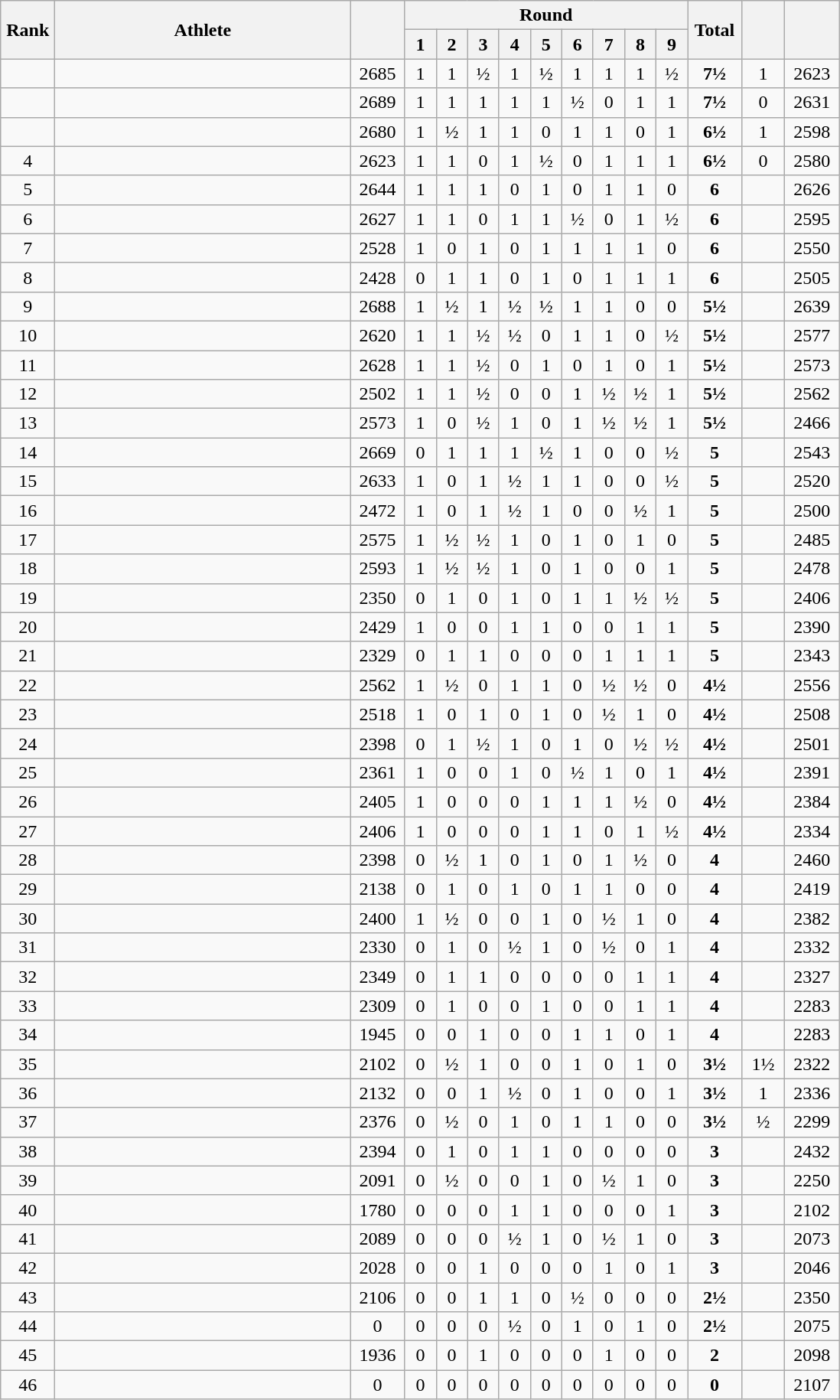<table class=wikitable style="text-align:center">
<tr>
<th rowspan="2" width=40>Rank</th>
<th rowspan="2" width=250>Athlete</th>
<th rowspan="2" width=40></th>
<th colspan="9">Round</th>
<th rowspan="2" width=40>Total</th>
<th rowspan="2" width=30></th>
<th rowspan="2" width=40></th>
</tr>
<tr>
<th width=20>1</th>
<th width=20>2</th>
<th width=20>3</th>
<th width=20>4</th>
<th width=20>5</th>
<th width=20>6</th>
<th width=20>7</th>
<th width=20>8</th>
<th width=20>9</th>
</tr>
<tr>
<td></td>
<td align=left></td>
<td>2685</td>
<td>1</td>
<td>1</td>
<td>½</td>
<td>1</td>
<td>½</td>
<td>1</td>
<td>1</td>
<td>1</td>
<td>½</td>
<td><strong>7½</strong></td>
<td>1</td>
<td>2623</td>
</tr>
<tr>
<td></td>
<td align=left></td>
<td>2689</td>
<td>1</td>
<td>1</td>
<td>1</td>
<td>1</td>
<td>1</td>
<td>½</td>
<td>0</td>
<td>1</td>
<td>1</td>
<td><strong>7½</strong></td>
<td>0</td>
<td>2631</td>
</tr>
<tr>
<td></td>
<td align=left></td>
<td>2680</td>
<td>1</td>
<td>½</td>
<td>1</td>
<td>1</td>
<td>0</td>
<td>1</td>
<td>1</td>
<td>0</td>
<td>1</td>
<td><strong>6½</strong></td>
<td>1</td>
<td>2598</td>
</tr>
<tr>
<td>4</td>
<td align=left></td>
<td>2623</td>
<td>1</td>
<td>1</td>
<td>0</td>
<td>1</td>
<td>½</td>
<td>0</td>
<td>1</td>
<td>1</td>
<td>1</td>
<td><strong>6½</strong></td>
<td>0</td>
<td>2580</td>
</tr>
<tr>
<td>5</td>
<td align=left></td>
<td>2644</td>
<td>1</td>
<td>1</td>
<td>1</td>
<td>0</td>
<td>1</td>
<td>0</td>
<td>1</td>
<td>1</td>
<td>0</td>
<td><strong>6</strong></td>
<td></td>
<td>2626</td>
</tr>
<tr>
<td>6</td>
<td align=left></td>
<td>2627</td>
<td>1</td>
<td>1</td>
<td>0</td>
<td>1</td>
<td>1</td>
<td>½</td>
<td>0</td>
<td>1</td>
<td>½</td>
<td><strong>6</strong></td>
<td></td>
<td>2595</td>
</tr>
<tr>
<td>7</td>
<td align=left></td>
<td>2528</td>
<td>1</td>
<td>0</td>
<td>1</td>
<td>0</td>
<td>1</td>
<td>1</td>
<td>1</td>
<td>1</td>
<td>0</td>
<td><strong>6</strong></td>
<td></td>
<td>2550</td>
</tr>
<tr>
<td>8</td>
<td align=left></td>
<td>2428</td>
<td>0</td>
<td>1</td>
<td>1</td>
<td>0</td>
<td>1</td>
<td>0</td>
<td>1</td>
<td>1</td>
<td>1</td>
<td><strong>6</strong></td>
<td></td>
<td>2505</td>
</tr>
<tr>
<td>9</td>
<td align=left></td>
<td>2688</td>
<td>1</td>
<td>½</td>
<td>1</td>
<td>½</td>
<td>½</td>
<td>1</td>
<td>1</td>
<td>0</td>
<td>0</td>
<td><strong>5½</strong></td>
<td></td>
<td>2639</td>
</tr>
<tr>
<td>10</td>
<td align=left></td>
<td>2620</td>
<td>1</td>
<td>1</td>
<td>½</td>
<td>½</td>
<td>0</td>
<td>1</td>
<td>1</td>
<td>0</td>
<td>½</td>
<td><strong>5½</strong></td>
<td></td>
<td>2577</td>
</tr>
<tr>
<td>11</td>
<td align=left></td>
<td>2628</td>
<td>1</td>
<td>1</td>
<td>½</td>
<td>0</td>
<td>1</td>
<td>0</td>
<td>1</td>
<td>0</td>
<td>1</td>
<td><strong>5½</strong></td>
<td></td>
<td>2573</td>
</tr>
<tr>
<td>12</td>
<td align=left></td>
<td>2502</td>
<td>1</td>
<td>1</td>
<td>½</td>
<td>0</td>
<td>0</td>
<td>1</td>
<td>½</td>
<td>½</td>
<td>1</td>
<td><strong>5½</strong></td>
<td></td>
<td>2562</td>
</tr>
<tr>
<td>13</td>
<td align=left></td>
<td>2573</td>
<td>1</td>
<td>0</td>
<td>½</td>
<td>1</td>
<td>0</td>
<td>1</td>
<td>½</td>
<td>½</td>
<td>1</td>
<td><strong>5½</strong></td>
<td></td>
<td>2466</td>
</tr>
<tr>
<td>14</td>
<td align=left></td>
<td>2669</td>
<td>0</td>
<td>1</td>
<td>1</td>
<td>1</td>
<td>½</td>
<td>1</td>
<td>0</td>
<td>0</td>
<td>½</td>
<td><strong>5</strong></td>
<td></td>
<td>2543</td>
</tr>
<tr>
<td>15</td>
<td align=left></td>
<td>2633</td>
<td>1</td>
<td>0</td>
<td>1</td>
<td>½</td>
<td>1</td>
<td>1</td>
<td>0</td>
<td>0</td>
<td>½</td>
<td><strong>5</strong></td>
<td></td>
<td>2520</td>
</tr>
<tr>
<td>16</td>
<td align=left></td>
<td>2472</td>
<td>1</td>
<td>0</td>
<td>1</td>
<td>½</td>
<td>1</td>
<td>0</td>
<td>0</td>
<td>½</td>
<td>1</td>
<td><strong>5</strong></td>
<td></td>
<td>2500</td>
</tr>
<tr>
<td>17</td>
<td align=left></td>
<td>2575</td>
<td>1</td>
<td>½</td>
<td>½</td>
<td>1</td>
<td>0</td>
<td>1</td>
<td>0</td>
<td>1</td>
<td>0</td>
<td><strong>5</strong></td>
<td></td>
<td>2485</td>
</tr>
<tr>
<td>18</td>
<td align=left></td>
<td>2593</td>
<td>1</td>
<td>½</td>
<td>½</td>
<td>1</td>
<td>0</td>
<td>1</td>
<td>0</td>
<td>0</td>
<td>1</td>
<td><strong>5</strong></td>
<td></td>
<td>2478</td>
</tr>
<tr>
<td>19</td>
<td align=left></td>
<td>2350</td>
<td>0</td>
<td>1</td>
<td>0</td>
<td>1</td>
<td>0</td>
<td>1</td>
<td>1</td>
<td>½</td>
<td>½</td>
<td><strong>5</strong></td>
<td></td>
<td>2406</td>
</tr>
<tr>
<td>20</td>
<td align=left></td>
<td>2429</td>
<td>1</td>
<td>0</td>
<td>0</td>
<td>1</td>
<td>1</td>
<td>0</td>
<td>0</td>
<td>1</td>
<td>1</td>
<td><strong>5</strong></td>
<td></td>
<td>2390</td>
</tr>
<tr>
<td>21</td>
<td align=left></td>
<td>2329</td>
<td>0</td>
<td>1</td>
<td>1</td>
<td>0</td>
<td>0</td>
<td>0</td>
<td>1</td>
<td>1</td>
<td>1</td>
<td><strong>5</strong></td>
<td></td>
<td>2343</td>
</tr>
<tr>
<td>22</td>
<td align=left></td>
<td>2562</td>
<td>1</td>
<td>½</td>
<td>0</td>
<td>1</td>
<td>1</td>
<td>0</td>
<td>½</td>
<td>½</td>
<td>0</td>
<td><strong>4½</strong></td>
<td></td>
<td>2556</td>
</tr>
<tr>
<td>23</td>
<td align=left></td>
<td>2518</td>
<td>1</td>
<td>0</td>
<td>1</td>
<td>0</td>
<td>1</td>
<td>0</td>
<td>½</td>
<td>1</td>
<td>0</td>
<td><strong>4½</strong></td>
<td></td>
<td>2508</td>
</tr>
<tr>
<td>24</td>
<td align=left></td>
<td>2398</td>
<td>0</td>
<td>1</td>
<td>½</td>
<td>1</td>
<td>0</td>
<td>1</td>
<td>0</td>
<td>½</td>
<td>½</td>
<td><strong>4½</strong></td>
<td></td>
<td>2501</td>
</tr>
<tr>
<td>25</td>
<td align=left></td>
<td>2361</td>
<td>1</td>
<td>0</td>
<td>0</td>
<td>1</td>
<td>0</td>
<td>½</td>
<td>1</td>
<td>0</td>
<td>1</td>
<td><strong>4½</strong></td>
<td></td>
<td>2391</td>
</tr>
<tr>
<td>26</td>
<td align=left></td>
<td>2405</td>
<td>1</td>
<td>0</td>
<td>0</td>
<td>0</td>
<td>1</td>
<td>1</td>
<td>1</td>
<td>½</td>
<td>0</td>
<td><strong>4½</strong></td>
<td></td>
<td>2384</td>
</tr>
<tr>
<td>27</td>
<td align=left></td>
<td>2406</td>
<td>1</td>
<td>0</td>
<td>0</td>
<td>0</td>
<td>1</td>
<td>1</td>
<td>0</td>
<td>1</td>
<td>½</td>
<td><strong>4½</strong></td>
<td></td>
<td>2334</td>
</tr>
<tr>
<td>28</td>
<td align=left></td>
<td>2398</td>
<td>0</td>
<td>½</td>
<td>1</td>
<td>0</td>
<td>1</td>
<td>0</td>
<td>1</td>
<td>½</td>
<td>0</td>
<td><strong>4</strong></td>
<td></td>
<td>2460</td>
</tr>
<tr>
<td>29</td>
<td align=left></td>
<td>2138</td>
<td>0</td>
<td>1</td>
<td>0</td>
<td>1</td>
<td>0</td>
<td>1</td>
<td>1</td>
<td>0</td>
<td>0</td>
<td><strong>4</strong></td>
<td></td>
<td>2419</td>
</tr>
<tr>
<td>30</td>
<td align=left></td>
<td>2400</td>
<td>1</td>
<td>½</td>
<td>0</td>
<td>0</td>
<td>1</td>
<td>0</td>
<td>½</td>
<td>1</td>
<td>0</td>
<td><strong>4</strong></td>
<td></td>
<td>2382</td>
</tr>
<tr>
<td>31</td>
<td align=left></td>
<td>2330</td>
<td>0</td>
<td>1</td>
<td>0</td>
<td>½</td>
<td>1</td>
<td>0</td>
<td>½</td>
<td>0</td>
<td>1</td>
<td><strong>4</strong></td>
<td></td>
<td>2332</td>
</tr>
<tr>
<td>32</td>
<td align=left></td>
<td>2349</td>
<td>0</td>
<td>1</td>
<td>1</td>
<td>0</td>
<td>0</td>
<td>0</td>
<td>0</td>
<td>1</td>
<td>1</td>
<td><strong>4</strong></td>
<td></td>
<td>2327</td>
</tr>
<tr>
<td>33</td>
<td align=left></td>
<td>2309</td>
<td>0</td>
<td>1</td>
<td>0</td>
<td>0</td>
<td>1</td>
<td>0</td>
<td>0</td>
<td>1</td>
<td>1</td>
<td><strong>4</strong></td>
<td></td>
<td>2283</td>
</tr>
<tr>
<td>34</td>
<td align=left></td>
<td>1945</td>
<td>0</td>
<td>0</td>
<td>1</td>
<td>0</td>
<td>0</td>
<td>1</td>
<td>1</td>
<td>0</td>
<td>1</td>
<td><strong>4</strong></td>
<td></td>
<td>2283</td>
</tr>
<tr>
<td>35</td>
<td align=left></td>
<td>2102</td>
<td>0</td>
<td>½</td>
<td>1</td>
<td>0</td>
<td>0</td>
<td>1</td>
<td>0</td>
<td>1</td>
<td>0</td>
<td><strong>3½</strong></td>
<td>1½</td>
<td>2322</td>
</tr>
<tr>
<td>36</td>
<td align=left></td>
<td>2132</td>
<td>0</td>
<td>0</td>
<td>1</td>
<td>½</td>
<td>0</td>
<td>1</td>
<td>0</td>
<td>0</td>
<td>1</td>
<td><strong>3½</strong></td>
<td>1</td>
<td>2336</td>
</tr>
<tr>
<td>37</td>
<td align=left></td>
<td>2376</td>
<td>0</td>
<td>½</td>
<td>0</td>
<td>1</td>
<td>0</td>
<td>1</td>
<td>1</td>
<td>0</td>
<td>0</td>
<td><strong>3½</strong></td>
<td>½</td>
<td>2299</td>
</tr>
<tr>
<td>38</td>
<td align=left></td>
<td>2394</td>
<td>0</td>
<td>1</td>
<td>0</td>
<td>1</td>
<td>1</td>
<td>0</td>
<td>0</td>
<td>0</td>
<td>0</td>
<td><strong>3</strong></td>
<td></td>
<td>2432</td>
</tr>
<tr>
<td>39</td>
<td align=left></td>
<td>2091</td>
<td>0</td>
<td>½</td>
<td>0</td>
<td>0</td>
<td>1</td>
<td>0</td>
<td>½</td>
<td>1</td>
<td>0</td>
<td><strong>3</strong></td>
<td></td>
<td>2250</td>
</tr>
<tr>
<td>40</td>
<td align=left></td>
<td>1780</td>
<td>0</td>
<td>0</td>
<td>0</td>
<td>1</td>
<td>1</td>
<td>0</td>
<td>0</td>
<td>0</td>
<td>1</td>
<td><strong>3</strong></td>
<td></td>
<td>2102</td>
</tr>
<tr>
<td>41</td>
<td align=left></td>
<td>2089</td>
<td>0</td>
<td>0</td>
<td>0</td>
<td>½</td>
<td>1</td>
<td>0</td>
<td>½</td>
<td>1</td>
<td>0</td>
<td><strong>3</strong></td>
<td></td>
<td>2073</td>
</tr>
<tr>
<td>42</td>
<td align=left></td>
<td>2028</td>
<td>0</td>
<td>0</td>
<td>1</td>
<td>0</td>
<td>0</td>
<td>0</td>
<td>1</td>
<td>0</td>
<td>1</td>
<td><strong>3</strong></td>
<td></td>
<td>2046</td>
</tr>
<tr>
<td>43</td>
<td align=left></td>
<td>2106</td>
<td>0</td>
<td>0</td>
<td>1</td>
<td>1</td>
<td>0</td>
<td>½</td>
<td>0</td>
<td>0</td>
<td>0</td>
<td><strong>2½</strong></td>
<td></td>
<td>2350</td>
</tr>
<tr>
<td>44</td>
<td align=left></td>
<td>0</td>
<td>0</td>
<td>0</td>
<td>0</td>
<td>½</td>
<td>0</td>
<td>1</td>
<td>0</td>
<td>1</td>
<td>0</td>
<td><strong>2½</strong></td>
<td></td>
<td>2075</td>
</tr>
<tr>
<td>45</td>
<td align=left></td>
<td>1936</td>
<td>0</td>
<td>0</td>
<td>1</td>
<td>0</td>
<td>0</td>
<td>0</td>
<td>1</td>
<td>0</td>
<td>0</td>
<td><strong>2</strong></td>
<td></td>
<td>2098</td>
</tr>
<tr>
<td>46</td>
<td align=left></td>
<td>0</td>
<td>0</td>
<td>0</td>
<td>0</td>
<td>0</td>
<td>0</td>
<td>0</td>
<td>0</td>
<td>0</td>
<td>0</td>
<td><strong>0</strong></td>
<td></td>
<td>2107</td>
</tr>
</table>
